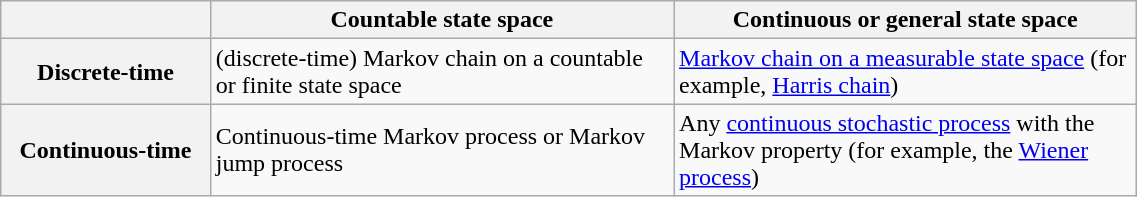<table class="wikitable" style="width: 60%;">
<tr>
<th scope="col"></th>
<th scope="col">Countable state space</th>
<th scope="col">Continuous or general state space</th>
</tr>
<tr>
<th scope="row">Discrete-time</th>
<td>(discrete-time) Markov chain on a countable or finite state space</td>
<td><a href='#'>Markov chain on a measurable state space</a> (for example, <a href='#'>Harris chain</a>)</td>
</tr>
<tr>
<th scope="row" style="width: 10%;">Continuous-time</th>
<td style="width: 25%;">Continuous-time Markov process or Markov jump process</td>
<td style="width: 25%;">Any <a href='#'>continuous stochastic process</a> with the Markov property (for example, the <a href='#'>Wiener process</a>)</td>
</tr>
</table>
